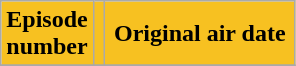<table class="wikitable plainrowheaders" margin:auto; background:#fff;">
<tr>
<th style="background: #f7c121;" width="20">Episode<br>number</th>
<th style="background: #f7c121;"></th>
<th style="background: #f7c121;" width="120">Original air date</th>
</tr>
<tr>
</tr>
</table>
